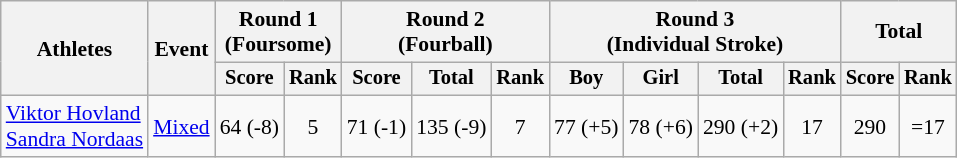<table class="wikitable" style="font-size:90%">
<tr>
<th rowspan="2">Athletes</th>
<th rowspan="2">Event</th>
<th colspan="2">Round 1<br>(Foursome)</th>
<th colspan="3">Round 2<br>(Fourball)</th>
<th colspan="4">Round 3<br>(Individual Stroke)</th>
<th colspan="2">Total</th>
</tr>
<tr style="font-size:95%">
<th>Score</th>
<th>Rank</th>
<th>Score</th>
<th>Total</th>
<th>Rank</th>
<th>Boy</th>
<th>Girl</th>
<th>Total</th>
<th>Rank</th>
<th>Score</th>
<th>Rank</th>
</tr>
<tr align=center>
<td align=left><a href='#'>Viktor Hovland</a><br><a href='#'>Sandra Nordaas</a></td>
<td align=left><a href='#'>Mixed</a></td>
<td>64 (-8)</td>
<td>5</td>
<td>71 (-1)</td>
<td>135 (-9)</td>
<td>7</td>
<td>77 (+5)</td>
<td>78 (+6)</td>
<td>290 (+2)</td>
<td>17</td>
<td>290</td>
<td>=17</td>
</tr>
</table>
